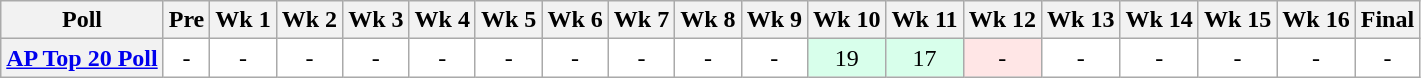<table class="wikitable" style="white-space:nowrap;">
<tr>
<th>Poll</th>
<th>Pre</th>
<th>Wk 1</th>
<th>Wk 2</th>
<th>Wk 3</th>
<th>Wk 4</th>
<th>Wk 5</th>
<th>Wk 6</th>
<th>Wk 7</th>
<th>Wk 8</th>
<th>Wk 9</th>
<th>Wk 10</th>
<th>Wk 11</th>
<th>Wk 12</th>
<th>Wk 13</th>
<th>Wk 14</th>
<th>Wk 15</th>
<th>Wk 16</th>
<th>Final</th>
</tr>
<tr style="text-align:center;">
<th><a href='#'>AP Top 20 Poll</a></th>
<td style="background:#FFF;">-</td>
<td style="background:#FFF;">-</td>
<td style="background:#FFF;">-</td>
<td style="background:#FFF;">-</td>
<td style="background:#FFF;">-</td>
<td style="background:#FFF;">-</td>
<td style="background:#FFF;">-</td>
<td style="background:#FFF;">-</td>
<td style="background:#FFF;">-</td>
<td style="background:#FFF;">-</td>
<td style="background:#D8FFEB;">19</td>
<td style="background:#D8FFEB;">17</td>
<td style="background:#FFE6E6;">-</td>
<td style="background:#FFF;">-</td>
<td style="background:#FFF;">-</td>
<td style="background:#FFF;">-</td>
<td style="background:#FFF;">-</td>
<td style="background:#FFF;">-</td>
</tr>
</table>
